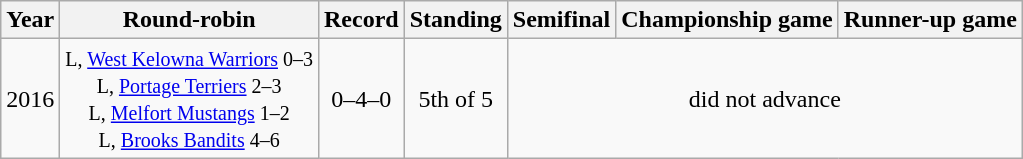<table class="wikitable" style="text-align:center">
<tr>
<th>Year</th>
<th>Round-robin</th>
<th>Record</th>
<th>Standing</th>
<th>Semifinal</th>
<th>Championship game</th>
<th>Runner-up game</th>
</tr>
<tr>
<td>2016</td>
<td><small>L, <a href='#'>West Kelowna Warriors</a> 0–3<br>L, <a href='#'>Portage Terriers</a> 2–3<br>L, <a href='#'>Melfort Mustangs</a> 1–2<br>L, <a href='#'>Brooks Bandits</a> 4–6</small></td>
<td>0–4–0</td>
<td>5th of 5</td>
<td colspan=3>did not advance</td>
</tr>
</table>
